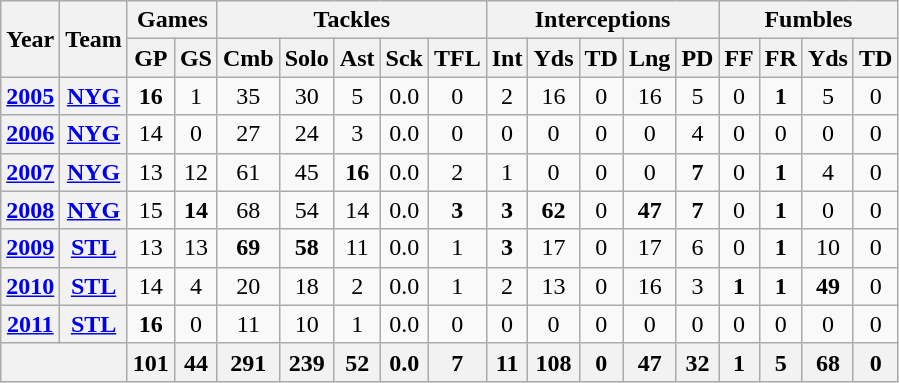<table class="wikitable" style="text-align:center">
<tr>
<th rowspan="2">Year</th>
<th rowspan="2">Team</th>
<th colspan="2">Games</th>
<th colspan="5">Tackles</th>
<th colspan="5">Interceptions</th>
<th colspan="4">Fumbles</th>
</tr>
<tr>
<th>GP</th>
<th>GS</th>
<th>Cmb</th>
<th>Solo</th>
<th>Ast</th>
<th>Sck</th>
<th>TFL</th>
<th>Int</th>
<th>Yds</th>
<th>TD</th>
<th>Lng</th>
<th>PD</th>
<th>FF</th>
<th>FR</th>
<th>Yds</th>
<th>TD</th>
</tr>
<tr>
<th><a href='#'>2005</a></th>
<th><a href='#'>NYG</a></th>
<td><strong>16</strong></td>
<td>1</td>
<td>35</td>
<td>30</td>
<td>5</td>
<td>0.0</td>
<td>0</td>
<td>2</td>
<td>16</td>
<td>0</td>
<td>16</td>
<td>5</td>
<td>0</td>
<td><strong>1</strong></td>
<td>5</td>
<td>0</td>
</tr>
<tr>
<th><a href='#'>2006</a></th>
<th><a href='#'>NYG</a></th>
<td>14</td>
<td>0</td>
<td>27</td>
<td>24</td>
<td>3</td>
<td>0.0</td>
<td>0</td>
<td>0</td>
<td>0</td>
<td>0</td>
<td>0</td>
<td>4</td>
<td>0</td>
<td>0</td>
<td>0</td>
<td>0</td>
</tr>
<tr>
<th><a href='#'>2007</a></th>
<th><a href='#'>NYG</a></th>
<td>13</td>
<td>12</td>
<td>61</td>
<td>45</td>
<td><strong>16</strong></td>
<td>0.0</td>
<td>2</td>
<td>1</td>
<td>0</td>
<td>0</td>
<td>0</td>
<td><strong>7</strong></td>
<td>0</td>
<td><strong>1</strong></td>
<td>4</td>
<td>0</td>
</tr>
<tr>
<th><a href='#'>2008</a></th>
<th><a href='#'>NYG</a></th>
<td>15</td>
<td><strong>14</strong></td>
<td>68</td>
<td>54</td>
<td>14</td>
<td>0.0</td>
<td><strong>3</strong></td>
<td><strong>3</strong></td>
<td><strong>62</strong></td>
<td>0</td>
<td><strong>47</strong></td>
<td><strong>7</strong></td>
<td>0</td>
<td><strong>1</strong></td>
<td>0</td>
<td>0</td>
</tr>
<tr>
<th><a href='#'>2009</a></th>
<th><a href='#'>STL</a></th>
<td>13</td>
<td>13</td>
<td><strong>69</strong></td>
<td><strong>58</strong></td>
<td>11</td>
<td>0.0</td>
<td>1</td>
<td><strong>3</strong></td>
<td>17</td>
<td>0</td>
<td>17</td>
<td>6</td>
<td>0</td>
<td><strong>1</strong></td>
<td>10</td>
<td>0</td>
</tr>
<tr>
<th><a href='#'>2010</a></th>
<th><a href='#'>STL</a></th>
<td>14</td>
<td>4</td>
<td>20</td>
<td>18</td>
<td>2</td>
<td>0.0</td>
<td>1</td>
<td>2</td>
<td>13</td>
<td>0</td>
<td>16</td>
<td>3</td>
<td><strong>1</strong></td>
<td><strong>1</strong></td>
<td><strong>49</strong></td>
<td>0</td>
</tr>
<tr>
<th><a href='#'>2011</a></th>
<th><a href='#'>STL</a></th>
<td><strong>16</strong></td>
<td>0</td>
<td>11</td>
<td>10</td>
<td>1</td>
<td>0.0</td>
<td>0</td>
<td>0</td>
<td>0</td>
<td>0</td>
<td>0</td>
<td>0</td>
<td>0</td>
<td>0</td>
<td>0</td>
<td>0</td>
</tr>
<tr>
<th colspan="2"></th>
<th>101</th>
<th>44</th>
<th>291</th>
<th>239</th>
<th>52</th>
<th>0.0</th>
<th>7</th>
<th>11</th>
<th>108</th>
<th>0</th>
<th>47</th>
<th>32</th>
<th>1</th>
<th>5</th>
<th>68</th>
<th>0</th>
</tr>
</table>
